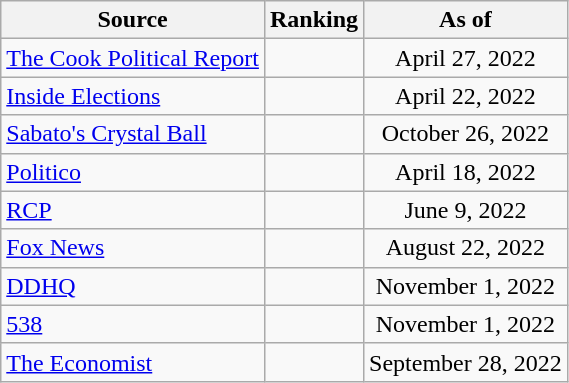<table class="wikitable" style="text-align:center">
<tr>
<th>Source</th>
<th>Ranking</th>
<th>As of</th>
</tr>
<tr>
<td align=left><a href='#'>The Cook Political Report</a></td>
<td></td>
<td>April 27, 2022</td>
</tr>
<tr>
<td align=left><a href='#'>Inside Elections</a></td>
<td></td>
<td>April 22, 2022</td>
</tr>
<tr>
<td align=left><a href='#'>Sabato's Crystal Ball</a></td>
<td></td>
<td>October 26, 2022</td>
</tr>
<tr>
<td align="left"><a href='#'>Politico</a></td>
<td></td>
<td>April 18, 2022</td>
</tr>
<tr>
<td align="left"><a href='#'>RCP</a></td>
<td></td>
<td>June 9, 2022</td>
</tr>
<tr>
<td align=left><a href='#'>Fox News</a></td>
<td></td>
<td>August 22, 2022</td>
</tr>
<tr>
<td align="left"><a href='#'>DDHQ</a></td>
<td></td>
<td>November 1, 2022</td>
</tr>
<tr>
<td align="left"><a href='#'>538</a></td>
<td></td>
<td>November 1, 2022</td>
</tr>
<tr>
<td align="left"><a href='#'>The Economist</a></td>
<td></td>
<td>September 28, 2022</td>
</tr>
</table>
